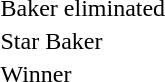<table>
<tr>
<td> Baker eliminated</td>
</tr>
<tr>
<td> Star Baker</td>
</tr>
<tr>
<td> Winner</td>
</tr>
</table>
